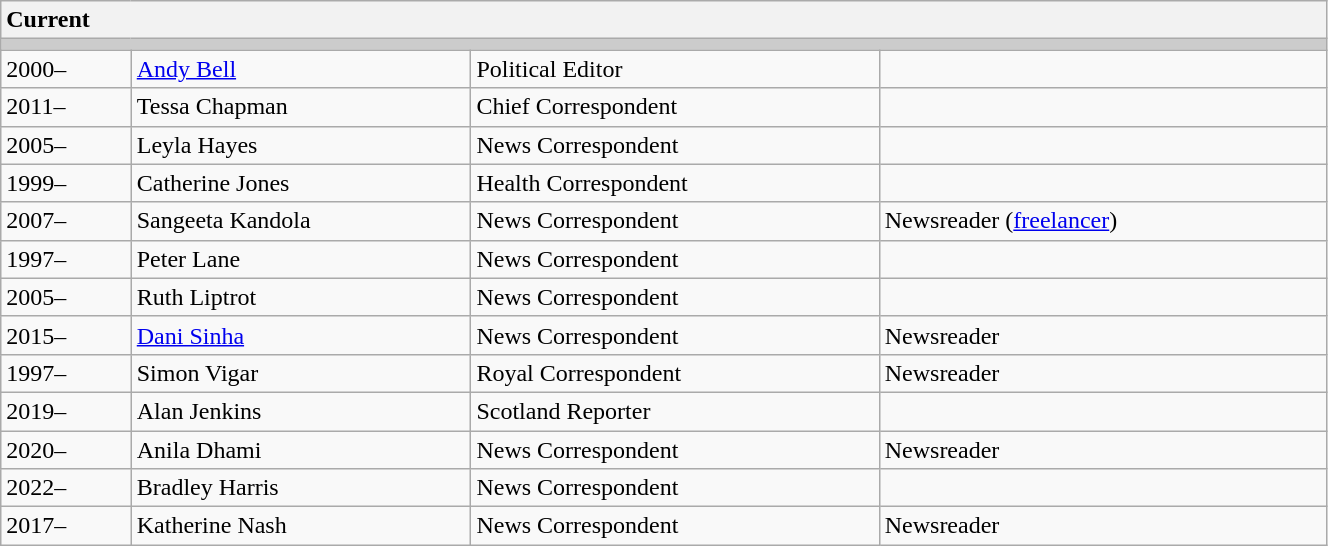<table class="wikitable collapsible collapsed" style="width:70%;">
<tr>
<th colspan="4" style="text-align:left;">Current</th>
</tr>
<tr style="background:#ccc;">
<td colspan="4"></td>
</tr>
<tr>
<td>2000–</td>
<td><a href='#'>Andy Bell</a></td>
<td>Political Editor</td>
<td></td>
</tr>
<tr>
<td>2011–</td>
<td>Tessa Chapman</td>
<td>Chief Correspondent</td>
<td></td>
</tr>
<tr>
<td>2005–</td>
<td>Leyla Hayes</td>
<td>News Correspondent</td>
<td></td>
</tr>
<tr>
<td>1999–</td>
<td>Catherine Jones</td>
<td>Health Correspondent</td>
<td></td>
</tr>
<tr>
<td>2007–</td>
<td>Sangeeta Kandola</td>
<td>News Correspondent</td>
<td>Newsreader (<a href='#'>freelancer</a>)</td>
</tr>
<tr>
<td>1997–</td>
<td>Peter Lane</td>
<td>News Correspondent</td>
<td></td>
</tr>
<tr>
<td>2005–</td>
<td>Ruth Liptrot</td>
<td>News Correspondent</td>
<td></td>
</tr>
<tr>
<td>2015–</td>
<td><a href='#'>Dani Sinha</a></td>
<td>News Correspondent</td>
<td>Newsreader</td>
</tr>
<tr>
<td>1997–</td>
<td>Simon Vigar</td>
<td>Royal Correspondent</td>
<td>Newsreader</td>
</tr>
<tr>
<td>2019–</td>
<td>Alan Jenkins</td>
<td>Scotland Reporter</td>
<td></td>
</tr>
<tr>
<td>2020–</td>
<td>Anila Dhami</td>
<td>News Correspondent</td>
<td>Newsreader</td>
</tr>
<tr>
<td>2022–</td>
<td>Bradley Harris</td>
<td>News Correspondent</td>
<td></td>
</tr>
<tr>
<td>2017–</td>
<td>Katherine Nash</td>
<td>News Correspondent</td>
<td>Newsreader</td>
</tr>
</table>
